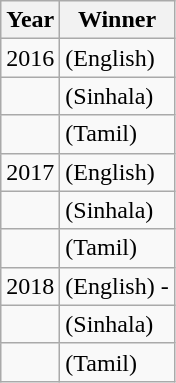<table class="wikitable sortable mw-collapsible mw-collapsed">
<tr>
<th>Year</th>
<th>Winner</th>
</tr>
<tr>
<td>2016</td>
<td>(English) </td>
</tr>
<tr>
<td></td>
<td>(Sinhala) </td>
</tr>
<tr>
<td></td>
<td>(Tamil) </td>
</tr>
<tr>
<td>2017</td>
<td>(English) </td>
</tr>
<tr>
<td></td>
<td>(Sinhala) </td>
</tr>
<tr>
<td></td>
<td>(Tamil) </td>
</tr>
<tr>
<td>2018</td>
<td>(English) -</td>
</tr>
<tr>
<td></td>
<td>(Sinhala) </td>
</tr>
<tr>
<td></td>
<td>(Tamil) </td>
</tr>
</table>
